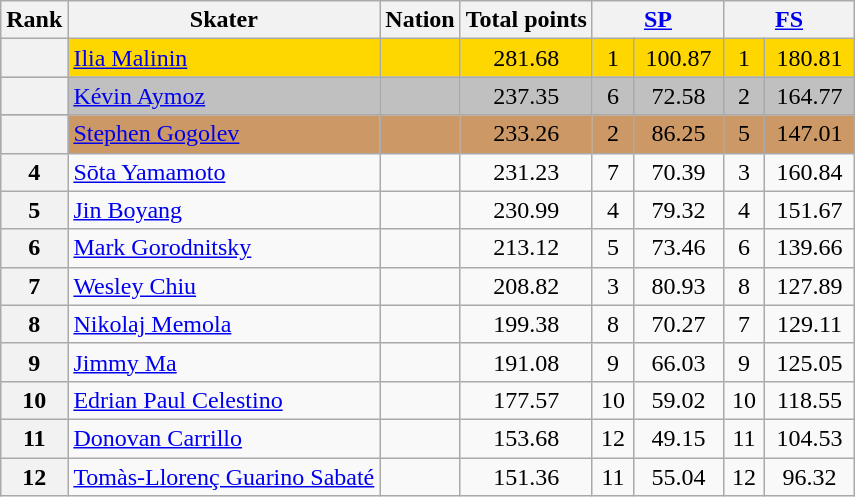<table class="wikitable sortable" style="text-align:left">
<tr>
<th scope="col">Rank</th>
<th scope="col">Skater</th>
<th scope="col">Nation</th>
<th scope="col">Total points</th>
<th scope="col" colspan="2" width="80px"><a href='#'>SP</a></th>
<th scope="col" colspan="2" width="80px"><a href='#'>FS</a></th>
</tr>
<tr bgcolor="gold">
<th scope="row"></th>
<td><a href='#'>Ilia Malinin</a></td>
<td></td>
<td align="center">281.68</td>
<td align="center">1</td>
<td align="center">100.87</td>
<td align="center">1</td>
<td align="center">180.81</td>
</tr>
<tr bgcolor="silver">
<th scope="row"></th>
<td><a href='#'>Kévin Aymoz</a></td>
<td></td>
<td align="center">237.35</td>
<td align="center">6</td>
<td align="center">72.58</td>
<td align="center">2</td>
<td align="center">164.77</td>
</tr>
<tr bgcolor="cc9966">
<th scope="row"></th>
<td><a href='#'>Stephen Gogolev</a></td>
<td></td>
<td align="center">233.26</td>
<td align="center">2</td>
<td align="center">86.25</td>
<td align="center">5</td>
<td align="center">147.01</td>
</tr>
<tr>
<th scope="row">4</th>
<td><a href='#'>Sōta Yamamoto</a></td>
<td></td>
<td align="center">231.23</td>
<td align="center">7</td>
<td align="center">70.39</td>
<td align="center">3</td>
<td align="center">160.84</td>
</tr>
<tr>
<th scope="row">5</th>
<td><a href='#'>Jin Boyang</a></td>
<td></td>
<td align="center">230.99</td>
<td align="center">4</td>
<td align="center">79.32</td>
<td align="center">4</td>
<td align="center">151.67</td>
</tr>
<tr>
<th scope="row">6</th>
<td><a href='#'>Mark Gorodnitsky</a></td>
<td></td>
<td align="center">213.12</td>
<td align="center">5</td>
<td align="center">73.46</td>
<td align="center">6</td>
<td align="center">139.66</td>
</tr>
<tr>
<th scope="row">7</th>
<td><a href='#'>Wesley Chiu</a></td>
<td></td>
<td align="center">208.82</td>
<td align="center">3</td>
<td align="center">80.93</td>
<td align="center">8</td>
<td align="center">127.89</td>
</tr>
<tr>
<th scope="row">8</th>
<td><a href='#'>Nikolaj Memola</a></td>
<td></td>
<td align="center">199.38</td>
<td align="center">8</td>
<td align="center">70.27</td>
<td align="center">7</td>
<td align="center">129.11</td>
</tr>
<tr>
<th scope="row">9</th>
<td><a href='#'>Jimmy Ma</a></td>
<td></td>
<td align="center">191.08</td>
<td align="center">9</td>
<td align="center">66.03</td>
<td align="center">9</td>
<td align="center">125.05</td>
</tr>
<tr>
<th scope="row">10</th>
<td><a href='#'>Edrian Paul Celestino</a></td>
<td></td>
<td align="center">177.57</td>
<td align="center">10</td>
<td align="center">59.02</td>
<td align="center">10</td>
<td align="center">118.55</td>
</tr>
<tr>
<th scope="row">11</th>
<td><a href='#'>Donovan Carrillo</a></td>
<td></td>
<td align="center">153.68</td>
<td align="center">12</td>
<td align="center">49.15</td>
<td align="center">11</td>
<td align="center">104.53</td>
</tr>
<tr>
<th scope="row">12</th>
<td><a href='#'>Tomàs-Llorenç Guarino Sabaté</a></td>
<td></td>
<td align="center">151.36</td>
<td align="center">11</td>
<td align="center">55.04</td>
<td align="center">12</td>
<td align="center">96.32</td>
</tr>
</table>
